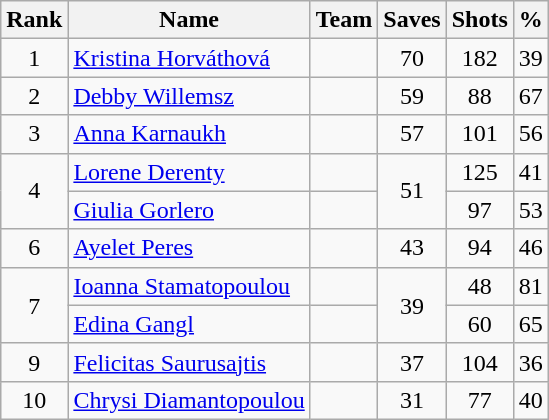<table class="wikitable" style="text-align: center;">
<tr>
<th>Rank</th>
<th>Name</th>
<th>Team</th>
<th>Saves</th>
<th>Shots</th>
<th>%</th>
</tr>
<tr>
<td>1</td>
<td align="left"><a href='#'>Kristina Horváthová</a></td>
<td align="left"></td>
<td>70</td>
<td>182</td>
<td>39</td>
</tr>
<tr>
<td>2</td>
<td align="left"><a href='#'>Debby Willemsz</a></td>
<td align="left"></td>
<td>59</td>
<td>88</td>
<td>67</td>
</tr>
<tr>
<td>3</td>
<td align="left"><a href='#'>Anna Karnaukh</a></td>
<td align="left"></td>
<td>57</td>
<td>101</td>
<td>56</td>
</tr>
<tr>
<td rowspan=2>4</td>
<td align="left"><a href='#'>Lorene Derenty</a></td>
<td align="left"></td>
<td rowspan=2>51</td>
<td>125</td>
<td>41</td>
</tr>
<tr>
<td align="left"><a href='#'>Giulia Gorlero</a></td>
<td align="left"></td>
<td>97</td>
<td>53</td>
</tr>
<tr>
<td>6</td>
<td align="left"><a href='#'>Ayelet Peres</a></td>
<td align="left"></td>
<td>43</td>
<td>94</td>
<td>46</td>
</tr>
<tr>
<td rowspan=2>7</td>
<td align="left"><a href='#'>Ioanna Stamatopoulou</a></td>
<td align="left"></td>
<td rowspan=2>39</td>
<td>48</td>
<td>81</td>
</tr>
<tr>
<td align="left"><a href='#'>Edina Gangl</a></td>
<td align="left"></td>
<td>60</td>
<td>65</td>
</tr>
<tr>
<td>9</td>
<td align="left"><a href='#'>Felicitas Saurusajtis</a></td>
<td align="left"></td>
<td>37</td>
<td>104</td>
<td>36</td>
</tr>
<tr>
<td>10</td>
<td align="left"><a href='#'>Chrysi Diamantopoulou</a></td>
<td align="left"></td>
<td>31</td>
<td>77</td>
<td>40</td>
</tr>
</table>
